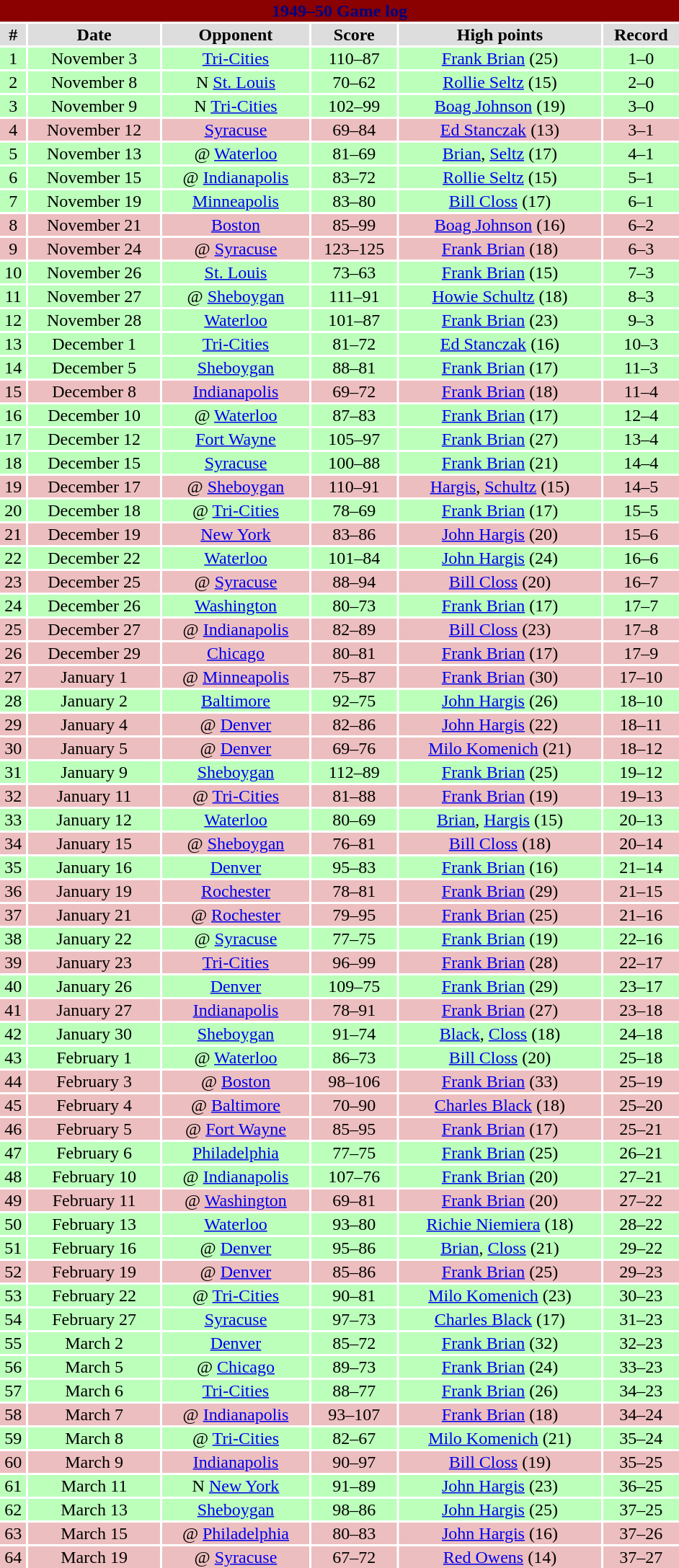<table class="toccolours collapsible" width=50% style="clear:both; margin:1.5em auto; text-align:center">
<tr>
<th colspan=11 style="background:#8B0000; color:#000080;">1949–50 Game log</th>
</tr>
<tr align="center" bgcolor="#dddddd">
<td><strong>#</strong></td>
<td><strong>Date</strong></td>
<td><strong>Opponent</strong></td>
<td><strong>Score</strong></td>
<td><strong>High points</strong></td>
<td><strong>Record</strong></td>
</tr>
<tr align="center" bgcolor="bbffbb">
<td>1</td>
<td>November 3</td>
<td><a href='#'>Tri-Cities</a></td>
<td>110–87</td>
<td><a href='#'>Frank Brian</a> (25)</td>
<td>1–0</td>
</tr>
<tr align="center" bgcolor="bbffbb">
<td>2</td>
<td>November 8</td>
<td>N <a href='#'>St. Louis</a></td>
<td>70–62</td>
<td><a href='#'>Rollie Seltz</a> (15)</td>
<td>2–0</td>
</tr>
<tr align="center" bgcolor="bbffbb">
<td>3</td>
<td>November 9</td>
<td>N <a href='#'>Tri-Cities</a></td>
<td>102–99</td>
<td><a href='#'>Boag Johnson</a> (19)</td>
<td>3–0</td>
</tr>
<tr align="center" bgcolor="edbebf">
<td>4</td>
<td>November 12</td>
<td><a href='#'>Syracuse</a></td>
<td>69–84</td>
<td><a href='#'>Ed Stanczak</a> (13)</td>
<td>3–1</td>
</tr>
<tr align="center" bgcolor="bbffbb">
<td>5</td>
<td>November 13</td>
<td>@ <a href='#'>Waterloo</a></td>
<td>81–69</td>
<td><a href='#'>Brian</a>, <a href='#'>Seltz</a> (17)</td>
<td>4–1</td>
</tr>
<tr align="center" bgcolor="bbffbb">
<td>6</td>
<td>November 15</td>
<td>@ <a href='#'>Indianapolis</a></td>
<td>83–72</td>
<td><a href='#'>Rollie Seltz</a> (15)</td>
<td>5–1</td>
</tr>
<tr align="center" bgcolor="bbffbb">
<td>7</td>
<td>November 19</td>
<td><a href='#'>Minneapolis</a></td>
<td>83–80</td>
<td><a href='#'>Bill Closs</a> (17)</td>
<td>6–1</td>
</tr>
<tr align="center" bgcolor="edbebf">
<td>8</td>
<td>November 21</td>
<td><a href='#'>Boston</a></td>
<td>85–99</td>
<td><a href='#'>Boag Johnson</a> (16)</td>
<td>6–2</td>
</tr>
<tr align="center" bgcolor="edbebf">
<td>9</td>
<td>November 24</td>
<td>@ <a href='#'>Syracuse</a></td>
<td>123–125</td>
<td><a href='#'>Frank Brian</a> (18)</td>
<td>6–3</td>
</tr>
<tr align="center" bgcolor="bbffbb">
<td>10</td>
<td>November 26</td>
<td><a href='#'>St. Louis</a></td>
<td>73–63</td>
<td><a href='#'>Frank Brian</a> (15)</td>
<td>7–3</td>
</tr>
<tr align="center" bgcolor="bbffbb">
<td>11</td>
<td>November 27</td>
<td>@ <a href='#'>Sheboygan</a></td>
<td>111–91</td>
<td><a href='#'>Howie Schultz</a> (18)</td>
<td>8–3</td>
</tr>
<tr align="center" bgcolor="bbffbb">
<td>12</td>
<td>November 28</td>
<td><a href='#'>Waterloo</a></td>
<td>101–87</td>
<td><a href='#'>Frank Brian</a> (23)</td>
<td>9–3</td>
</tr>
<tr align="center" bgcolor="bbffbb">
<td>13</td>
<td>December 1</td>
<td><a href='#'>Tri-Cities</a></td>
<td>81–72</td>
<td><a href='#'>Ed Stanczak</a> (16)</td>
<td>10–3</td>
</tr>
<tr align="center" bgcolor="bbffbb">
<td>14</td>
<td>December 5</td>
<td><a href='#'>Sheboygan</a></td>
<td>88–81</td>
<td><a href='#'>Frank Brian</a> (17)</td>
<td>11–3</td>
</tr>
<tr align="center" bgcolor="edbebf">
<td>15</td>
<td>December 8</td>
<td><a href='#'>Indianapolis</a></td>
<td>69–72</td>
<td><a href='#'>Frank Brian</a> (18)</td>
<td>11–4</td>
</tr>
<tr align="center" bgcolor="bbffbb">
<td>16</td>
<td>December 10</td>
<td>@ <a href='#'>Waterloo</a></td>
<td>87–83</td>
<td><a href='#'>Frank Brian</a> (17)</td>
<td>12–4</td>
</tr>
<tr align="center" bgcolor="bbffbb">
<td>17</td>
<td>December 12</td>
<td><a href='#'>Fort Wayne</a></td>
<td>105–97</td>
<td><a href='#'>Frank Brian</a> (27)</td>
<td>13–4</td>
</tr>
<tr align="center" bgcolor="bbffbb">
<td>18</td>
<td>December 15</td>
<td><a href='#'>Syracuse</a></td>
<td>100–88</td>
<td><a href='#'>Frank Brian</a> (21)</td>
<td>14–4</td>
</tr>
<tr align="center" bgcolor="edbebf">
<td>19</td>
<td>December 17</td>
<td>@ <a href='#'>Sheboygan</a></td>
<td>110–91</td>
<td><a href='#'>Hargis</a>, <a href='#'>Schultz</a> (15)</td>
<td>14–5</td>
</tr>
<tr align="center" bgcolor="bbffbb">
<td>20</td>
<td>December 18</td>
<td>@ <a href='#'>Tri-Cities</a></td>
<td>78–69</td>
<td><a href='#'>Frank Brian</a> (17)</td>
<td>15–5</td>
</tr>
<tr align="center" bgcolor="edbebf">
<td>21</td>
<td>December 19</td>
<td><a href='#'>New York</a></td>
<td>83–86</td>
<td><a href='#'>John Hargis</a> (20)</td>
<td>15–6</td>
</tr>
<tr align="center" bgcolor="bbffbb">
<td>22</td>
<td>December 22</td>
<td><a href='#'>Waterloo</a></td>
<td>101–84</td>
<td><a href='#'>John Hargis</a> (24)</td>
<td>16–6</td>
</tr>
<tr align="center" bgcolor="edbebf">
<td>23</td>
<td>December 25</td>
<td>@ <a href='#'>Syracuse</a></td>
<td>88–94</td>
<td><a href='#'>Bill Closs</a> (20)</td>
<td>16–7</td>
</tr>
<tr align="center" bgcolor="bbffbb">
<td>24</td>
<td>December 26</td>
<td><a href='#'>Washington</a></td>
<td>80–73</td>
<td><a href='#'>Frank Brian</a> (17)</td>
<td>17–7</td>
</tr>
<tr align="center" bgcolor="edbebf">
<td>25</td>
<td>December 27</td>
<td>@ <a href='#'>Indianapolis</a></td>
<td>82–89</td>
<td><a href='#'>Bill Closs</a> (23)</td>
<td>17–8</td>
</tr>
<tr align="center" bgcolor="edbebf">
<td>26</td>
<td>December 29</td>
<td><a href='#'>Chicago</a></td>
<td>80–81</td>
<td><a href='#'>Frank Brian</a> (17)</td>
<td>17–9</td>
</tr>
<tr align="center" bgcolor="edbebf">
<td>27</td>
<td>January 1</td>
<td>@ <a href='#'>Minneapolis</a></td>
<td>75–87</td>
<td><a href='#'>Frank Brian</a> (30)</td>
<td>17–10</td>
</tr>
<tr align="center" bgcolor="bbffbb">
<td>28</td>
<td>January 2</td>
<td><a href='#'>Baltimore</a></td>
<td>92–75</td>
<td><a href='#'>John Hargis</a> (26)</td>
<td>18–10</td>
</tr>
<tr align="center" bgcolor="edbebf">
<td>29</td>
<td>January 4</td>
<td>@ <a href='#'>Denver</a></td>
<td>82–86</td>
<td><a href='#'>John Hargis</a> (22)</td>
<td>18–11</td>
</tr>
<tr align="center" bgcolor="edbebf">
<td>30</td>
<td>January 5</td>
<td>@ <a href='#'>Denver</a></td>
<td>69–76</td>
<td><a href='#'>Milo Komenich</a> (21)</td>
<td>18–12</td>
</tr>
<tr align="center" bgcolor="bbffbb">
<td>31</td>
<td>January 9</td>
<td><a href='#'>Sheboygan</a></td>
<td>112–89</td>
<td><a href='#'>Frank Brian</a> (25)</td>
<td>19–12</td>
</tr>
<tr align="center" bgcolor="edbebf">
<td>32</td>
<td>January 11</td>
<td>@ <a href='#'>Tri-Cities</a></td>
<td>81–88</td>
<td><a href='#'>Frank Brian</a> (19)</td>
<td>19–13</td>
</tr>
<tr align="center" bgcolor="bbffbb">
<td>33</td>
<td>January 12</td>
<td><a href='#'>Waterloo</a></td>
<td>80–69</td>
<td><a href='#'>Brian</a>, <a href='#'>Hargis</a> (15)</td>
<td>20–13</td>
</tr>
<tr align="center" bgcolor="edbebf">
<td>34</td>
<td>January 15</td>
<td>@ <a href='#'>Sheboygan</a></td>
<td>76–81</td>
<td><a href='#'>Bill Closs</a> (18)</td>
<td>20–14</td>
</tr>
<tr align="center" bgcolor="bbffbb">
<td>35</td>
<td>January 16</td>
<td><a href='#'>Denver</a></td>
<td>95–83</td>
<td><a href='#'>Frank Brian</a> (16)</td>
<td>21–14</td>
</tr>
<tr align="center" bgcolor="edbebf">
<td>36</td>
<td>January 19</td>
<td><a href='#'>Rochester</a></td>
<td>78–81</td>
<td><a href='#'>Frank Brian</a> (29)</td>
<td>21–15</td>
</tr>
<tr align="center" bgcolor="edbebf">
<td>37</td>
<td>January 21</td>
<td>@ <a href='#'>Rochester</a></td>
<td>79–95</td>
<td><a href='#'>Frank Brian</a> (25)</td>
<td>21–16</td>
</tr>
<tr align="center" bgcolor="bbffbb">
<td>38</td>
<td>January 22</td>
<td>@ <a href='#'>Syracuse</a></td>
<td>77–75</td>
<td><a href='#'>Frank Brian</a> (19)</td>
<td>22–16</td>
</tr>
<tr align="center" bgcolor="edbebf">
<td>39</td>
<td>January 23</td>
<td><a href='#'>Tri-Cities</a></td>
<td>96–99</td>
<td><a href='#'>Frank Brian</a> (28)</td>
<td>22–17</td>
</tr>
<tr align="center" bgcolor="bbffbb">
<td>40</td>
<td>January 26</td>
<td><a href='#'>Denver</a></td>
<td>109–75</td>
<td><a href='#'>Frank Brian</a> (29)</td>
<td>23–17</td>
</tr>
<tr align="center" bgcolor="edbebf">
<td>41</td>
<td>January 27</td>
<td><a href='#'>Indianapolis</a></td>
<td>78–91</td>
<td><a href='#'>Frank Brian</a> (27)</td>
<td>23–18</td>
</tr>
<tr align="center" bgcolor="bbffbb">
<td>42</td>
<td>January 30</td>
<td><a href='#'>Sheboygan</a></td>
<td>91–74</td>
<td><a href='#'>Black</a>, <a href='#'>Closs</a> (18)</td>
<td>24–18</td>
</tr>
<tr align="center" bgcolor="bbffbb">
<td>43</td>
<td>February 1</td>
<td>@ <a href='#'>Waterloo</a></td>
<td>86–73</td>
<td><a href='#'>Bill Closs</a> (20)</td>
<td>25–18</td>
</tr>
<tr align="center" bgcolor="edbebf">
<td>44</td>
<td>February 3</td>
<td>@ <a href='#'>Boston</a></td>
<td>98–106</td>
<td><a href='#'>Frank Brian</a> (33)</td>
<td>25–19</td>
</tr>
<tr align="center" bgcolor="edbebf">
<td>45</td>
<td>February 4</td>
<td>@ <a href='#'>Baltimore</a></td>
<td>70–90</td>
<td><a href='#'>Charles Black</a> (18)</td>
<td>25–20</td>
</tr>
<tr align="center" bgcolor="edbebf">
<td>46</td>
<td>February 5</td>
<td>@ <a href='#'>Fort Wayne</a></td>
<td>85–95</td>
<td><a href='#'>Frank Brian</a> (17)</td>
<td>25–21</td>
</tr>
<tr align="center" bgcolor="bbffbb">
<td>47</td>
<td>February 6</td>
<td><a href='#'>Philadelphia</a></td>
<td>77–75</td>
<td><a href='#'>Frank Brian</a> (25)</td>
<td>26–21</td>
</tr>
<tr align="center" bgcolor="bbffbb">
<td>48</td>
<td>February 10</td>
<td>@ <a href='#'>Indianapolis</a></td>
<td>107–76</td>
<td><a href='#'>Frank Brian</a> (20)</td>
<td>27–21</td>
</tr>
<tr align="center" bgcolor="edbebf">
<td>49</td>
<td>February 11</td>
<td>@ <a href='#'>Washington</a></td>
<td>69–81</td>
<td><a href='#'>Frank Brian</a> (20)</td>
<td>27–22</td>
</tr>
<tr align="center" bgcolor="bbffbb">
<td>50</td>
<td>February 13</td>
<td><a href='#'>Waterloo</a></td>
<td>93–80</td>
<td><a href='#'>Richie Niemiera</a> (18)</td>
<td>28–22</td>
</tr>
<tr align="center" bgcolor="bbffbb">
<td>51</td>
<td>February 16</td>
<td>@ <a href='#'>Denver</a></td>
<td>95–86</td>
<td><a href='#'>Brian</a>, <a href='#'>Closs</a> (21)</td>
<td>29–22</td>
</tr>
<tr align="center" bgcolor="edbebf">
<td>52</td>
<td>February 19</td>
<td>@ <a href='#'>Denver</a></td>
<td>85–86</td>
<td><a href='#'>Frank Brian</a> (25)</td>
<td>29–23</td>
</tr>
<tr align="center" bgcolor="bbffbb">
<td>53</td>
<td>February 22</td>
<td>@ <a href='#'>Tri-Cities</a></td>
<td>90–81</td>
<td><a href='#'>Milo Komenich</a> (23)</td>
<td>30–23</td>
</tr>
<tr align="center" bgcolor="bbffbb">
<td>54</td>
<td>February 27</td>
<td><a href='#'>Syracuse</a></td>
<td>97–73</td>
<td><a href='#'>Charles Black</a> (17)</td>
<td>31–23</td>
</tr>
<tr align="center" bgcolor="bbffbb">
<td>55</td>
<td>March 2</td>
<td><a href='#'>Denver</a></td>
<td>85–72</td>
<td><a href='#'>Frank Brian</a> (32)</td>
<td>32–23</td>
</tr>
<tr align="center" bgcolor="bbffbb">
<td>56</td>
<td>March 5</td>
<td>@ <a href='#'>Chicago</a></td>
<td>89–73</td>
<td><a href='#'>Frank Brian</a> (24)</td>
<td>33–23</td>
</tr>
<tr align="center" bgcolor="bbffbb">
<td>57</td>
<td>March 6</td>
<td><a href='#'>Tri-Cities</a></td>
<td>88–77</td>
<td><a href='#'>Frank Brian</a> (26)</td>
<td>34–23</td>
</tr>
<tr align="center" bgcolor="edbebf">
<td>58</td>
<td>March 7</td>
<td>@ <a href='#'>Indianapolis</a></td>
<td>93–107</td>
<td><a href='#'>Frank Brian</a> (18)</td>
<td>34–24</td>
</tr>
<tr align="center" bgcolor="bbffbb">
<td>59</td>
<td>March 8</td>
<td>@ <a href='#'>Tri-Cities</a></td>
<td>82–67</td>
<td><a href='#'>Milo Komenich</a> (21)</td>
<td>35–24</td>
</tr>
<tr align="center" bgcolor="edbebf">
<td>60</td>
<td>March 9</td>
<td><a href='#'>Indianapolis</a></td>
<td>90–97</td>
<td><a href='#'>Bill Closs</a> (19)</td>
<td>35–25</td>
</tr>
<tr align="center" bgcolor="bbffbb">
<td>61</td>
<td>March 11</td>
<td>N <a href='#'>New York</a></td>
<td>91–89</td>
<td><a href='#'>John Hargis</a> (23)</td>
<td>36–25</td>
</tr>
<tr align="center" bgcolor="bbffbb">
<td>62</td>
<td>March 13</td>
<td><a href='#'>Sheboygan</a></td>
<td>98–86</td>
<td><a href='#'>John Hargis</a> (25)</td>
<td>37–25</td>
</tr>
<tr align="center" bgcolor="edbebf">
<td>63</td>
<td>March 15</td>
<td>@ <a href='#'>Philadelphia</a></td>
<td>80–83</td>
<td><a href='#'>John Hargis</a> (16)</td>
<td>37–26</td>
</tr>
<tr align="center" bgcolor="edbebf">
<td>64</td>
<td>March 19</td>
<td>@ <a href='#'>Syracuse</a></td>
<td>67–72</td>
<td><a href='#'>Red Owens</a> (14)</td>
<td>37–27</td>
</tr>
</table>
